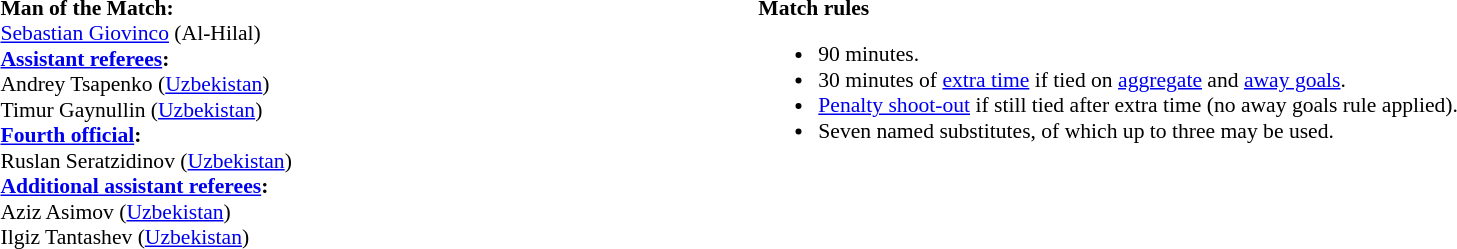<table style="width:100%; font-size:90%;">
<tr>
<td><br><strong>Man of the Match:</strong>
<br><a href='#'>Sebastian Giovinco</a> (Al-Hilal)<br><strong><a href='#'>Assistant referees</a>:</strong>
<br>Andrey Tsapenko (<a href='#'>Uzbekistan</a>)
<br>Timur Gaynullin (<a href='#'>Uzbekistan</a>)
<br><strong><a href='#'>Fourth official</a>:</strong>
<br>Ruslan Seratzidinov (<a href='#'>Uzbekistan</a>)
<br><strong><a href='#'>Additional assistant referees</a>:</strong>
<br>Aziz Asimov (<a href='#'>Uzbekistan</a>)
<br>Ilgiz Tantashev (<a href='#'>Uzbekistan</a>)</td>
<td style="width:60%; vertical-align:top;"><br><strong>Match rules</strong><ul><li>90 minutes.</li><li>30 minutes of <a href='#'>extra time</a> if tied on <a href='#'>aggregate</a> and <a href='#'>away goals</a>.</li><li><a href='#'>Penalty shoot-out</a> if still tied after extra time (no away goals rule applied).</li><li>Seven named substitutes, of which up to three may be used.</li></ul></td>
</tr>
</table>
